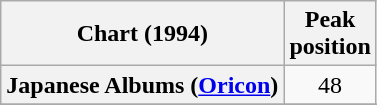<table class="wikitable plainrowheaders">
<tr>
<th scope="col">Chart (1994)</th>
<th scope="col">Peak<br>position</th>
</tr>
<tr>
<th scope="row">Japanese Albums (<a href='#'>Oricon</a>)</th>
<td align="center">48</td>
</tr>
<tr>
</tr>
<tr>
</tr>
</table>
